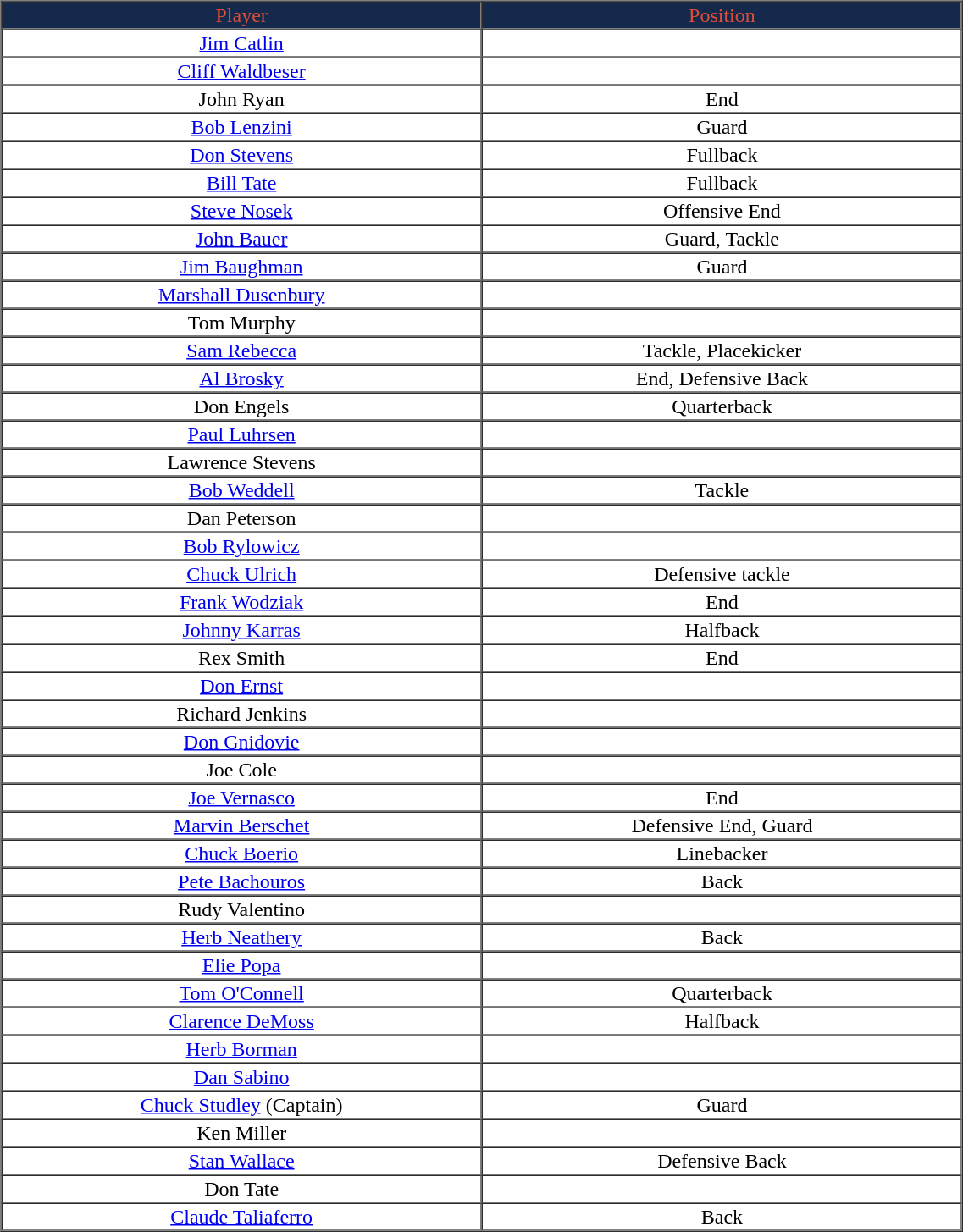<table cellpadding="1" border="1" cellspacing="0" width="60%" style="text-align:center;">
<tr style="background:#14294B; color:#DF4E38;">
<td>Player</td>
<td>Position</td>
</tr>
<tr align="center" bgcolor="">
<td><a href='#'>Jim Catlin</a></td>
<td></td>
</tr>
<tr align="center" bgcolor="">
<td><a href='#'>Cliff Waldbeser</a></td>
<td></td>
</tr>
<tr align="center" bgcolor="">
<td width="250">John Ryan</td>
<td width="250">End</td>
</tr>
<tr align="center" bgcolor="">
<td><a href='#'>Bob Lenzini</a></td>
<td>Guard</td>
</tr>
<tr align="center" bgcolor="">
<td><a href='#'>Don Stevens</a></td>
<td>Fullback</td>
</tr>
<tr align="center" bgcolor="">
<td><a href='#'>Bill Tate</a></td>
<td>Fullback</td>
</tr>
<tr align="center" bgcolor="">
<td><a href='#'>Steve Nosek</a></td>
<td>Offensive End</td>
</tr>
<tr align="center" bgcolor="">
<td><a href='#'>John Bauer</a></td>
<td>Guard, Tackle</td>
</tr>
<tr align="center" bgcolor="">
<td><a href='#'>Jim Baughman</a></td>
<td>Guard</td>
</tr>
<tr align="center" bgcolor="">
<td><a href='#'>Marshall Dusenbury</a></td>
<td></td>
</tr>
<tr align="center" bgcolor="">
<td>Tom Murphy</td>
<td></td>
</tr>
<tr align="center" bgcolor="">
<td><a href='#'>Sam Rebecca</a></td>
<td>Tackle, Placekicker</td>
</tr>
<tr align="center" bgcolor="">
<td><a href='#'>Al Brosky</a></td>
<td>End, Defensive Back</td>
</tr>
<tr align="center" bgcolor="">
<td>Don Engels</td>
<td>Quarterback</td>
</tr>
<tr align="center" bgcolor="">
<td><a href='#'>Paul Luhrsen</a></td>
<td></td>
</tr>
<tr align="center" bgcolor="">
<td>Lawrence Stevens</td>
<td></td>
</tr>
<tr align="center" bgcolor="">
<td><a href='#'>Bob Weddell</a></td>
<td>Tackle</td>
</tr>
<tr align="center" bgcolor="">
<td>Dan Peterson</td>
<td></td>
</tr>
<tr align="center" bgcolor="">
<td><a href='#'>Bob Rylowicz</a></td>
<td></td>
</tr>
<tr align="center" bgcolor="">
<td><a href='#'>Chuck Ulrich</a></td>
<td>Defensive tackle</td>
</tr>
<tr align="center" bgcolor="">
<td><a href='#'>Frank Wodziak</a></td>
<td>End</td>
</tr>
<tr align="center" bgcolor="">
<td><a href='#'>Johnny Karras</a></td>
<td>Halfback</td>
</tr>
<tr align="center" bgcolor="">
<td>Rex Smith</td>
<td>End</td>
</tr>
<tr align="center" bgcolor="">
<td><a href='#'>Don Ernst</a></td>
<td></td>
</tr>
<tr align="center" bgcolor="">
<td>Richard Jenkins</td>
<td></td>
</tr>
<tr align="center" bgcolor="">
<td><a href='#'>Don Gnidovie</a></td>
<td></td>
</tr>
<tr align="center" bgcolor="">
<td>Joe Cole</td>
<td></td>
</tr>
<tr align="center" bgcolor="">
<td><a href='#'>Joe Vernasco</a></td>
<td>End</td>
</tr>
<tr align="center" bgcolor="">
<td><a href='#'>Marvin Berschet</a></td>
<td>Defensive End, Guard</td>
</tr>
<tr align="center" bgcolor="">
<td><a href='#'>Chuck Boerio</a></td>
<td>Linebacker</td>
</tr>
<tr align="center" bgcolor="">
<td><a href='#'>Pete Bachouros</a></td>
<td>Back</td>
</tr>
<tr align="center" bgcolor="">
<td>Rudy Valentino</td>
<td></td>
</tr>
<tr align="center" bgcolor="">
<td><a href='#'>Herb Neathery</a></td>
<td>Back</td>
</tr>
<tr align="center" bgcolor="">
<td><a href='#'>Elie Popa</a></td>
<td></td>
</tr>
<tr align="center" bgcolor="">
<td><a href='#'>Tom O'Connell</a></td>
<td>Quarterback</td>
</tr>
<tr align="center" bgcolor="">
<td><a href='#'>Clarence DeMoss</a></td>
<td>Halfback</td>
</tr>
<tr align="center" bgcolor="">
<td><a href='#'>Herb Borman</a></td>
<td></td>
</tr>
<tr align="center" bgcolor="">
<td><a href='#'>Dan Sabino</a></td>
<td></td>
</tr>
<tr align="center" bgcolor="">
<td><a href='#'>Chuck Studley</a> (Captain)</td>
<td>Guard</td>
</tr>
<tr align="center" bgcolor="">
<td>Ken Miller</td>
<td></td>
</tr>
<tr align="center" bgcolor="">
<td><a href='#'>Stan Wallace</a></td>
<td>Defensive Back</td>
</tr>
<tr align="center" bgcolor="">
<td>Don Tate</td>
<td></td>
</tr>
<tr align="center" bgcolor="">
<td><a href='#'>Claude Taliaferro</a></td>
<td>Back</td>
</tr>
<tr align="center" bgcolor="">
</tr>
</table>
